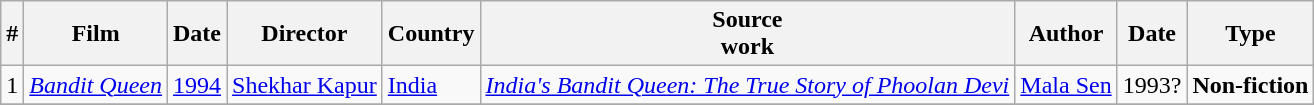<table class="wikitable">
<tr>
<th>#</th>
<th>Film</th>
<th>Date</th>
<th>Director</th>
<th>Country</th>
<th>Source<br>work</th>
<th>Author</th>
<th>Date</th>
<th>Type</th>
</tr>
<tr>
<td>1</td>
<td><em><a href='#'>Bandit Queen</a></em></td>
<td><a href='#'>1994</a></td>
<td><a href='#'>Shekhar Kapur</a></td>
<td><a href='#'>India</a></td>
<td><em><a href='#'>India's Bandit Queen: The True Story of Phoolan Devi</a></em></td>
<td><a href='#'>Mala Sen</a></td>
<td>1993?</td>
<td><strong>Non-fiction</strong></td>
</tr>
<tr>
</tr>
</table>
